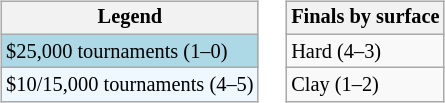<table>
<tr valign=top>
<td><br><table class=wikitable style="font-size:85%">
<tr>
<th>Legend</th>
</tr>
<tr style="background:lightblue;">
<td>$25,000 tournaments (1–0)</td>
</tr>
<tr style="background:#f0f8ff;">
<td>$10/15,000 tournaments (4–5)</td>
</tr>
</table>
</td>
<td><br><table class=wikitable style="font-size:85%">
<tr>
<th>Finals by surface</th>
</tr>
<tr>
<td>Hard (4–3)</td>
</tr>
<tr>
<td>Clay (1–2)</td>
</tr>
</table>
</td>
</tr>
</table>
